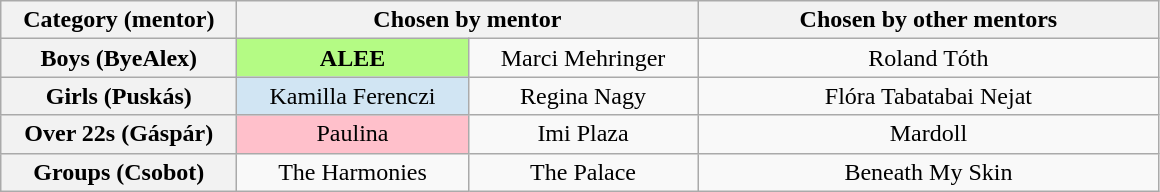<table class="wikitable" style="text-align:center">
<tr>
<th spope="col" style="width:150px;">Category (mentor)</th>
<th scope="col" colspan="2" style="width:300px;">Chosen by mentor</th>
<th style="width:300px;">Chosen by other mentors</th>
</tr>
<tr>
<th scope="col">Boys (ByeAlex)</th>
<td bgcolor="#B4FB84"><strong>ALEE</strong></td>
<td>Marci Mehringer</td>
<td>Roland Tóth</td>
</tr>
<tr>
<th scope="col">Girls (Puskás)</th>
<td bgcolor="#d1e5f3">Kamilla Ferenczi</td>
<td>Regina Nagy</td>
<td>Flóra Tabatabai Nejat</td>
</tr>
<tr>
<th scope="col">Over 22s (Gáspár)</th>
<td bgcolor="pink">Paulina</td>
<td>Imi Plaza</td>
<td>Mardoll</td>
</tr>
<tr>
<th scope="col">Groups (Csobot)</th>
<td>The Harmonies</td>
<td>The Palace</td>
<td>Beneath My Skin</td>
</tr>
</table>
